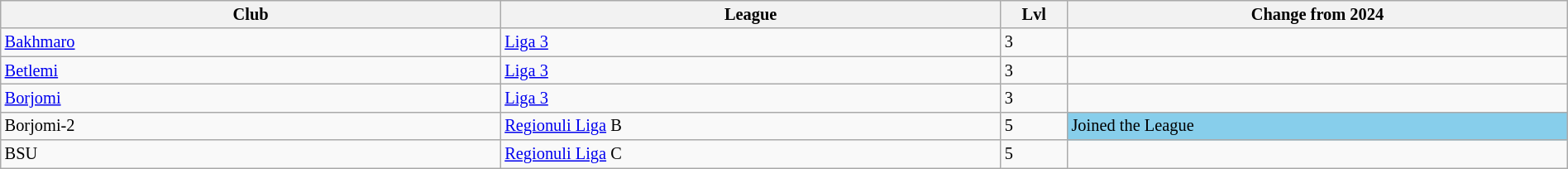<table class="wikitable sortable" width=100% style="font-size:85%">
<tr>
<th width=10%>Club</th>
<th width=10%>League</th>
<th width=1%>Lvl</th>
<th width=10%>Change from 2024</th>
</tr>
<tr>
<td><a href='#'>Bakhmaro</a></td>
<td><a href='#'>Liga 3</a></td>
<td>3</td>
<td></td>
</tr>
<tr>
<td><a href='#'>Betlemi</a></td>
<td><a href='#'>Liga 3</a></td>
<td>3</td>
<td></td>
</tr>
<tr>
<td><a href='#'>Borjomi</a></td>
<td><a href='#'>Liga 3</a></td>
<td>3</td>
</tr>
<tr>
<td>Borjomi-2</td>
<td><a href='#'>Regionuli Liga</a> B</td>
<td>5</td>
<td style="background:skyblue">Joined the League</td>
</tr>
<tr>
<td>BSU</td>
<td><a href='#'>Regionuli Liga</a> C</td>
<td>5</td>
<td></td>
</tr>
</table>
